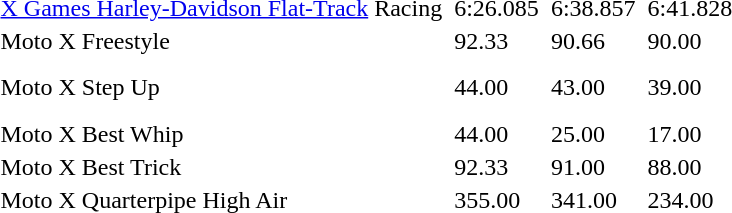<table>
<tr>
<td><a href='#'>X Games Harley-Davidson Flat-Track</a> Racing</td>
<td></td>
<td>6:26.085</td>
<td></td>
<td>6:38.857</td>
<td></td>
<td>6:41.828</td>
</tr>
<tr>
<td>Moto X Freestyle</td>
<td></td>
<td>92.33</td>
<td></td>
<td>90.66</td>
<td></td>
<td>90.00</td>
</tr>
<tr>
<td>Moto X Step Up</td>
<td></td>
<td>44.00</td>
<td></td>
<td>43.00</td>
<td><br><br></td>
<td>39.00</td>
</tr>
<tr>
<td>Moto X Best Whip</td>
<td></td>
<td>44.00</td>
<td></td>
<td>25.00</td>
<td></td>
<td>17.00</td>
</tr>
<tr>
<td>Moto X Best Trick</td>
<td></td>
<td>92.33</td>
<td></td>
<td>91.00</td>
<td></td>
<td>88.00</td>
</tr>
<tr>
<td>Moto X Quarterpipe High Air</td>
<td></td>
<td>355.00</td>
<td></td>
<td>341.00</td>
<td></td>
<td>234.00</td>
</tr>
</table>
